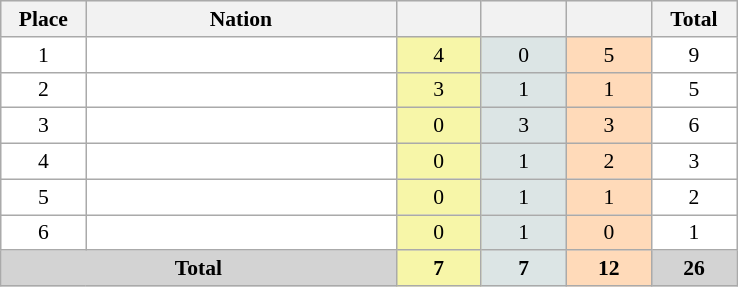<table class=wikitable style="border:1px solid #AAAAAA;font-size:90%">
<tr bgcolor="#EFEFEF">
<th width=50>Place</th>
<th width=200>Nation</th>
<th width=50></th>
<th width=50></th>
<th width=50></th>
<th width=50>Total</th>
</tr>
<tr align="center" valign="top" bgcolor="#FFFFFF">
<td>1</td>
<td align="left"></td>
<td style="background:#F7F6A8;">4</td>
<td style="background:#DCE5E5;">0</td>
<td style="background:#FFDAB9;">5</td>
<td>9</td>
</tr>
<tr align="center" valign="top" bgcolor="#FFFFFF">
<td>2</td>
<td align="left"></td>
<td style="background:#F7F6A8;">3</td>
<td style="background:#DCE5E5;">1</td>
<td style="background:#FFDAB9;">1</td>
<td>5</td>
</tr>
<tr align="center" valign="top" bgcolor="#FFFFFF">
<td>3</td>
<td align="left"></td>
<td style="background:#F7F6A8;">0</td>
<td style="background:#DCE5E5;">3</td>
<td style="background:#FFDAB9;">3</td>
<td>6</td>
</tr>
<tr align="center" valign="top" bgcolor="#FFFFFF">
<td>4</td>
<td align="left"></td>
<td style="background:#F7F6A8;">0</td>
<td style="background:#DCE5E5;">1</td>
<td style="background:#FFDAB9;">2</td>
<td>3</td>
</tr>
<tr align="center" valign="top" bgcolor="#FFFFFF">
<td>5</td>
<td align="left"></td>
<td style="background:#F7F6A8;">0</td>
<td style="background:#DCE5E5;">1</td>
<td style="background:#FFDAB9;">1</td>
<td>2</td>
</tr>
<tr align="center" valign="top" bgcolor="#FFFFFF">
<td>6</td>
<td align="left"></td>
<td style="background:#F7F6A8;">0</td>
<td style="background:#DCE5E5;">1</td>
<td style="background:#FFDAB9;">0</td>
<td>1</td>
</tr>
<tr align="center">
<td colspan="2" bgcolor=D3D3D3><strong>Total</strong></td>
<td style="background:#F7F6A8;"><strong>7</strong></td>
<td style="background:#DCE5E5;"><strong>7</strong></td>
<td style="background:#FFDAB9;"><strong>12</strong></td>
<td bgcolor=D3D3D3><strong>26</strong></td>
</tr>
</table>
